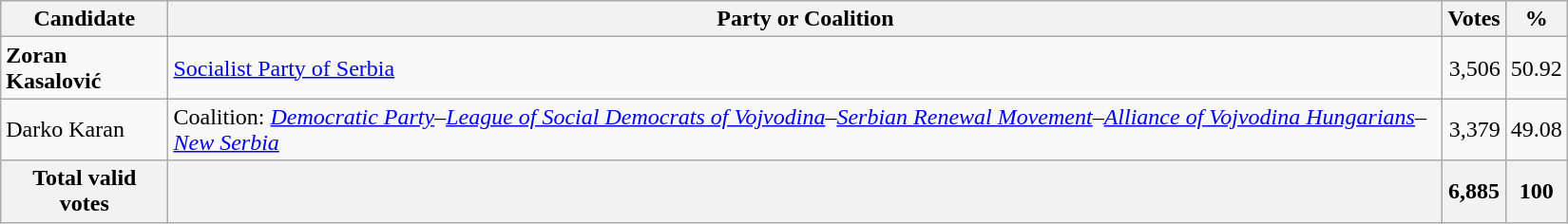<table style="width:1100px;" class="wikitable">
<tr>
<th>Candidate</th>
<th>Party or Coalition</th>
<th>Votes</th>
<th>%</th>
</tr>
<tr>
<td align="left"><strong>Zoran Kasalović</strong></td>
<td align="left"><a href='#'>Socialist Party of Serbia</a></td>
<td align="right">3,506</td>
<td align="right">50.92</td>
</tr>
<tr>
<td align="left">Darko Karan</td>
<td align="left">Coalition: <em><a href='#'>Democratic Party</a>–<a href='#'>League of Social Democrats of Vojvodina</a>–<a href='#'>Serbian Renewal Movement</a>–<a href='#'>Alliance of Vojvodina Hungarians</a>–<a href='#'>New Serbia</a></em></td>
<td align="right">3,379</td>
<td align="right">49.08</td>
</tr>
<tr>
<th align="left">Total valid votes</th>
<th align="left"></th>
<th align="right">6,885</th>
<th align="right">100</th>
</tr>
</table>
